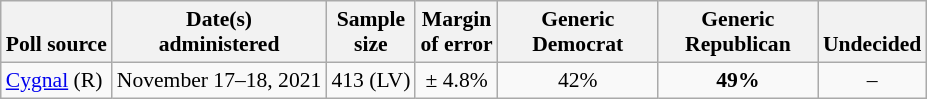<table class="wikitable" style="font-size:90%;text-align:center;">
<tr valign=bottom>
<th>Poll source</th>
<th>Date(s)<br>administered</th>
<th>Sample<br>size</th>
<th>Margin<br>of error</th>
<th style="width:100px;">Generic<br>Democrat</th>
<th style="width:100px;">Generic<br>Republican</th>
<th>Undecided</th>
</tr>
<tr>
<td style="text-align:left;"><a href='#'>Cygnal</a> (R)</td>
<td>November 17–18, 2021</td>
<td>413 (LV)</td>
<td>± 4.8%</td>
<td>42%</td>
<td><strong>49%</strong></td>
<td>–</td>
</tr>
</table>
